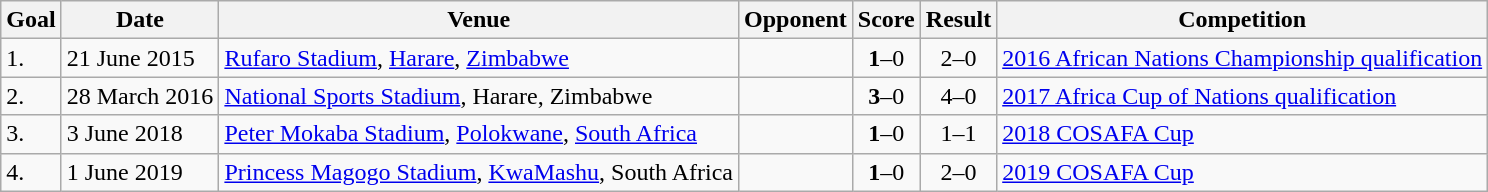<table class="wikitable plainrowheaders sortable">
<tr>
<th>Goal</th>
<th>Date</th>
<th>Venue</th>
<th>Opponent</th>
<th>Score</th>
<th>Result</th>
<th>Competition</th>
</tr>
<tr>
<td>1.</td>
<td>21 June 2015</td>
<td><a href='#'>Rufaro Stadium</a>, <a href='#'>Harare</a>, <a href='#'>Zimbabwe</a></td>
<td></td>
<td align=center><strong>1</strong>–0</td>
<td align=center>2–0</td>
<td><a href='#'>2016 African Nations Championship qualification</a></td>
</tr>
<tr>
<td>2.</td>
<td>28 March 2016</td>
<td><a href='#'>National Sports Stadium</a>, Harare, Zimbabwe</td>
<td></td>
<td align=center><strong>3</strong>–0</td>
<td align=center>4–0</td>
<td><a href='#'>2017 Africa Cup of Nations qualification</a></td>
</tr>
<tr>
<td>3.</td>
<td>3 June 2018</td>
<td><a href='#'>Peter Mokaba Stadium</a>, <a href='#'>Polokwane</a>, <a href='#'>South Africa</a></td>
<td></td>
<td align=center><strong>1</strong>–0</td>
<td align=center>1–1 </td>
<td><a href='#'>2018 COSAFA Cup</a></td>
</tr>
<tr>
<td>4.</td>
<td>1 June 2019</td>
<td><a href='#'>Princess Magogo Stadium</a>, <a href='#'>KwaMashu</a>, South Africa</td>
<td></td>
<td align=center><strong>1</strong>–0</td>
<td align=center>2–0</td>
<td><a href='#'>2019 COSAFA Cup</a></td>
</tr>
</table>
